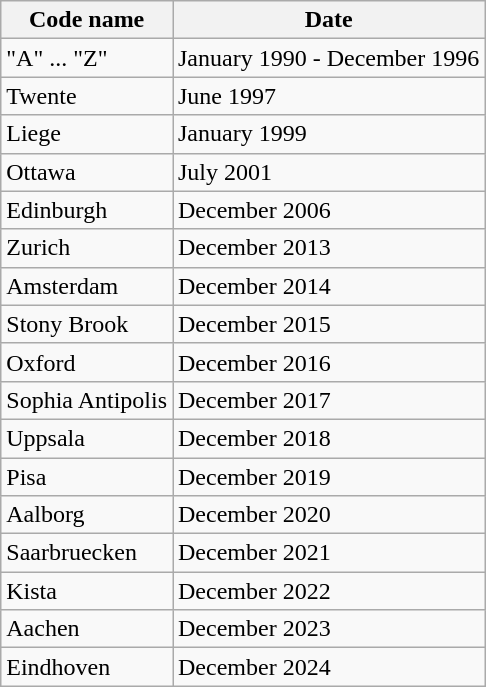<table class="wikitable">
<tr>
<th>Code name</th>
<th>Date</th>
</tr>
<tr>
<td>"A" ... "Z"</td>
<td>January 1990 - December 1996</td>
</tr>
<tr>
<td>Twente</td>
<td>June 1997</td>
</tr>
<tr>
<td>Liege</td>
<td>January 1999</td>
</tr>
<tr>
<td>Ottawa</td>
<td>July 2001</td>
</tr>
<tr>
<td>Edinburgh</td>
<td>December 2006</td>
</tr>
<tr>
<td>Zurich</td>
<td>December 2013</td>
</tr>
<tr>
<td>Amsterdam</td>
<td>December 2014</td>
</tr>
<tr>
<td>Stony Brook</td>
<td>December 2015</td>
</tr>
<tr>
<td>Oxford</td>
<td>December 2016</td>
</tr>
<tr>
<td>Sophia Antipolis</td>
<td>December 2017</td>
</tr>
<tr>
<td>Uppsala</td>
<td>December 2018</td>
</tr>
<tr>
<td>Pisa</td>
<td>December 2019</td>
</tr>
<tr>
<td>Aalborg</td>
<td>December 2020</td>
</tr>
<tr>
<td>Saarbruecken</td>
<td>December 2021</td>
</tr>
<tr>
<td>Kista</td>
<td>December 2022</td>
</tr>
<tr>
<td>Aachen</td>
<td>December 2023</td>
</tr>
<tr>
<td>Eindhoven</td>
<td>December 2024</td>
</tr>
</table>
